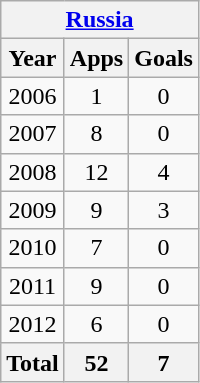<table class="wikitable" style="text-align:center">
<tr>
<th colspan=3><a href='#'>Russia</a></th>
</tr>
<tr>
<th>Year</th>
<th>Apps</th>
<th>Goals</th>
</tr>
<tr>
<td>2006</td>
<td>1</td>
<td>0</td>
</tr>
<tr>
<td>2007</td>
<td>8</td>
<td>0</td>
</tr>
<tr>
<td>2008</td>
<td>12</td>
<td>4</td>
</tr>
<tr>
<td>2009</td>
<td>9</td>
<td>3</td>
</tr>
<tr>
<td>2010</td>
<td>7</td>
<td>0</td>
</tr>
<tr>
<td>2011</td>
<td>9</td>
<td>0</td>
</tr>
<tr>
<td>2012</td>
<td>6</td>
<td>0</td>
</tr>
<tr>
<th>Total</th>
<th>52</th>
<th>7</th>
</tr>
</table>
